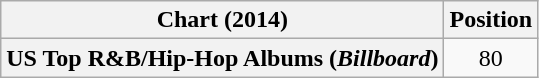<table class="wikitable plainrowheaders" style="text-align:center">
<tr>
<th scope="col">Chart (2014)</th>
<th scope="col">Position</th>
</tr>
<tr>
<th scope="row">US Top R&B/Hip-Hop Albums (<em>Billboard</em>)</th>
<td>80</td>
</tr>
</table>
